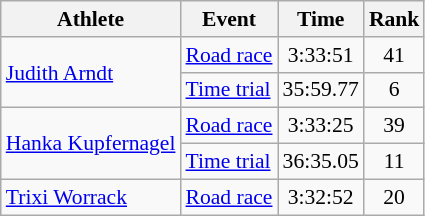<table class=wikitable style="font-size:90%">
<tr>
<th>Athlete</th>
<th>Event</th>
<th>Time</th>
<th>Rank</th>
</tr>
<tr align=center>
<td align=left rowspan=2><a href='#'>Judith Arndt</a></td>
<td align=left><a href='#'>Road race</a></td>
<td>3:33:51</td>
<td>41</td>
</tr>
<tr align=center>
<td align=left><a href='#'>Time trial</a></td>
<td>35:59.77</td>
<td>6</td>
</tr>
<tr align=center>
<td align=left rowspan=2><a href='#'>Hanka Kupfernagel</a></td>
<td align=left><a href='#'>Road race</a></td>
<td>3:33:25</td>
<td>39</td>
</tr>
<tr align=center>
<td align=left><a href='#'>Time trial</a></td>
<td>36:35.05</td>
<td>11</td>
</tr>
<tr align=center>
<td align=left><a href='#'>Trixi Worrack</a></td>
<td align=left><a href='#'>Road race</a></td>
<td>3:32:52</td>
<td>20</td>
</tr>
</table>
